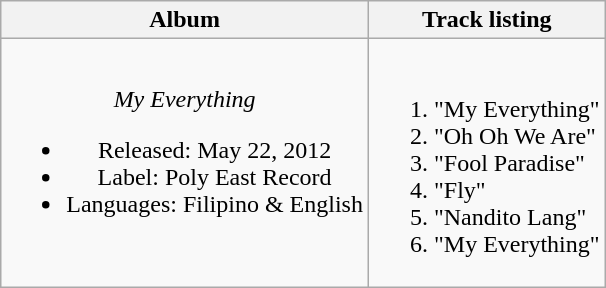<table class="wikitable">
<tr>
<th>Album</th>
<th>Track listing</th>
</tr>
<tr>
<td align="center"><em>My Everything</em><br><ul><li>Released: May 22, 2012</li><li>Label: Poly East Record</li><li>Languages: Filipino & English</li></ul></td>
<td><br><ol><li>"My Everything"</li><li>"Oh Oh We Are"</li><li>"Fool Paradise"</li><li>"Fly"</li><li>"Nandito Lang"</li><li>"My Everything"</li></ol></td>
</tr>
</table>
